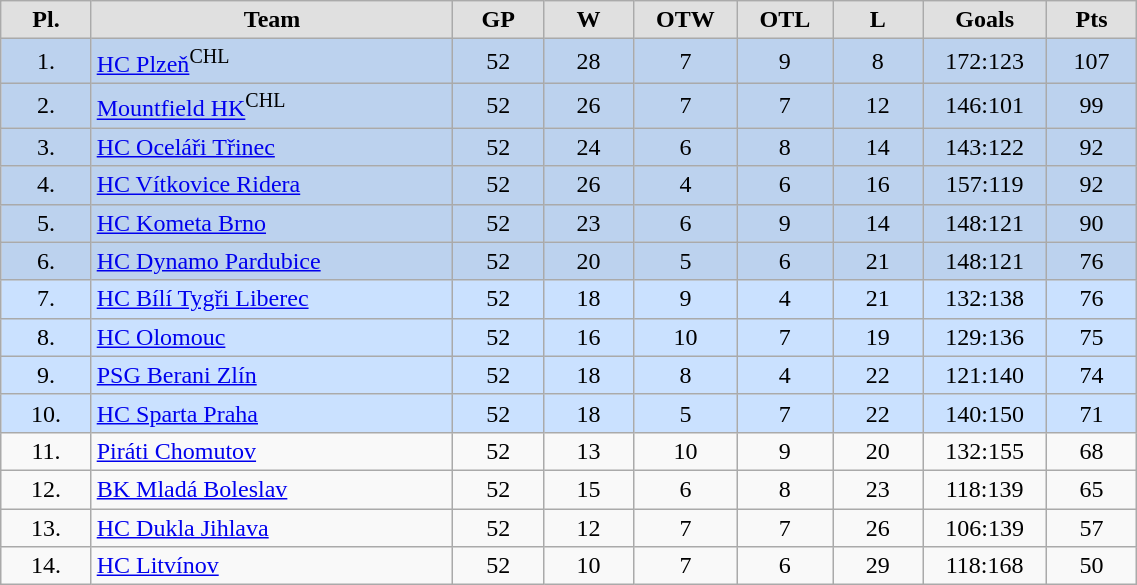<table class="wikitable" style="width:60%; text-align: center">
<tr style="font-weight:bold; background-color:#e0e0e0">
<td width="5%">Pl.</td>
<td width="20%">Team</td>
<td width="5%">GP</td>
<td width="5%">W</td>
<td width="5%">OTW</td>
<td width="5%">OTL</td>
<td width="5%">L</td>
<td width="5%">Goals</td>
<td width="5%">Pts</td>
</tr>
<tr style="background-color:#BCD2EE">
<td>1.</td>
<td style="text-align: left"><a href='#'>HC Plzeň</a><sup>CHL</sup></td>
<td>52</td>
<td>28</td>
<td>7</td>
<td>9</td>
<td>8</td>
<td>172:123</td>
<td>107</td>
</tr>
<tr style="background-color:#BCD2EE">
<td>2.</td>
<td style="text-align: left"><a href='#'>Mountfield HK</a><sup>CHL</sup></td>
<td>52</td>
<td>26</td>
<td>7</td>
<td>7</td>
<td>12</td>
<td>146:101</td>
<td>99</td>
</tr>
<tr style="background-color:#BCD2EE">
<td>3.</td>
<td style="text-align: left"><a href='#'>HC Oceláři Třinec</a></td>
<td>52</td>
<td>24</td>
<td>6</td>
<td>8</td>
<td>14</td>
<td>143:122</td>
<td>92</td>
</tr>
<tr style="background-color:#BCD2EE">
<td>4.</td>
<td style="text-align: left"><a href='#'>HC Vítkovice Ridera</a></td>
<td>52</td>
<td>26</td>
<td>4</td>
<td>6</td>
<td>16</td>
<td>157:119</td>
<td>92</td>
</tr>
<tr style="background-color:#BCD2EE">
<td>5.</td>
<td style="text-align: left"><a href='#'>HC Kometa Brno</a></td>
<td>52</td>
<td>23</td>
<td>6</td>
<td>9</td>
<td>14</td>
<td>148:121</td>
<td>90</td>
</tr>
<tr style="background-color:#BCD2EE">
<td>6.</td>
<td style="text-align: left"><a href='#'>HC Dynamo Pardubice</a></td>
<td>52</td>
<td>20</td>
<td>5</td>
<td>6</td>
<td>21</td>
<td>148:121</td>
<td>76</td>
</tr>
<tr style="background-color:#CAE1FF">
<td>7.</td>
<td style="text-align: left"><a href='#'>HC Bílí Tygři Liberec</a></td>
<td>52</td>
<td>18</td>
<td>9</td>
<td>4</td>
<td>21</td>
<td>132:138</td>
<td>76</td>
</tr>
<tr style="background-color:#CAE1FF">
<td>8.</td>
<td style="text-align: left"><a href='#'>HC Olomouc</a></td>
<td>52</td>
<td>16</td>
<td>10</td>
<td>7</td>
<td>19</td>
<td>129:136</td>
<td>75</td>
</tr>
<tr style="background-color:#CAE1FF">
<td>9.</td>
<td style="text-align: left"><a href='#'>PSG Berani Zlín</a></td>
<td>52</td>
<td>18</td>
<td>8</td>
<td>4</td>
<td>22</td>
<td>121:140</td>
<td>74</td>
</tr>
<tr style="background-color:#CAE1FF">
<td>10.</td>
<td style="text-align: left"><a href='#'>HC Sparta Praha</a></td>
<td>52</td>
<td>18</td>
<td>5</td>
<td>7</td>
<td>22</td>
<td>140:150</td>
<td>71</td>
</tr>
<tr>
<td>11.</td>
<td style="text-align: left"><a href='#'>Piráti Chomutov</a></td>
<td>52</td>
<td>13</td>
<td>10</td>
<td>9</td>
<td>20</td>
<td>132:155</td>
<td>68</td>
</tr>
<tr>
<td>12.</td>
<td style="text-align: left"><a href='#'>BK Mladá Boleslav</a></td>
<td>52</td>
<td>15</td>
<td>6</td>
<td>8</td>
<td>23</td>
<td>118:139</td>
<td>65</td>
</tr>
<tr>
<td>13.</td>
<td style="text-align: left"><a href='#'>HC Dukla Jihlava</a></td>
<td>52</td>
<td>12</td>
<td>7</td>
<td>7</td>
<td>26</td>
<td>106:139</td>
<td>57</td>
</tr>
<tr>
<td>14.</td>
<td style="text-align: left"><a href='#'>HC Litvínov</a></td>
<td>52</td>
<td>10</td>
<td>7</td>
<td>6</td>
<td>29</td>
<td>118:168</td>
<td>50</td>
</tr>
</table>
